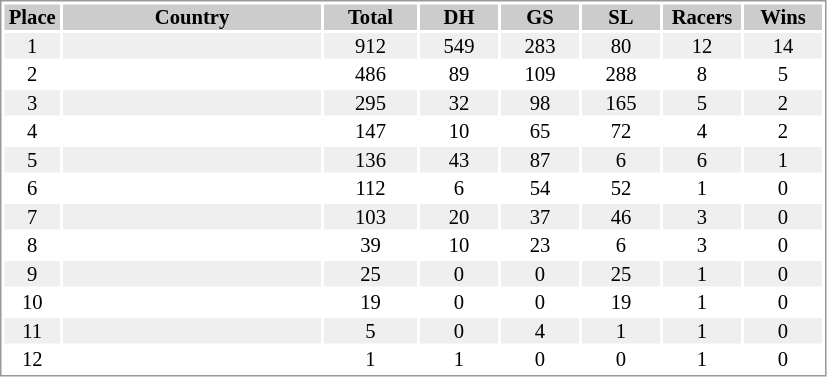<table border="0" style="border: 1px solid #999; background-color:#FFFFFF; text-align:center; font-size:86%; line-height:15px;">
<tr align="center" bgcolor="#CCCCCC">
<th width=35>Place</th>
<th width=170>Country</th>
<th width=60>Total</th>
<th width=50>DH</th>
<th width=50>GS</th>
<th width=50>SL</th>
<th width=50>Racers</th>
<th width=50>Wins</th>
</tr>
<tr bgcolor="#EFEFEF">
<td>1</td>
<td align="left"></td>
<td>912</td>
<td>549</td>
<td>283</td>
<td>80</td>
<td>12</td>
<td>14</td>
</tr>
<tr>
<td>2</td>
<td align="left"></td>
<td>486</td>
<td>89</td>
<td>109</td>
<td>288</td>
<td>8</td>
<td>5</td>
</tr>
<tr bgcolor="#EFEFEF">
<td>3</td>
<td align="left"></td>
<td>295</td>
<td>32</td>
<td>98</td>
<td>165</td>
<td>5</td>
<td>2</td>
</tr>
<tr>
<td>4</td>
<td align="left"></td>
<td>147</td>
<td>10</td>
<td>65</td>
<td>72</td>
<td>4</td>
<td>2</td>
</tr>
<tr bgcolor="#EFEFEF">
<td>5</td>
<td align="left"></td>
<td>136</td>
<td>43</td>
<td>87</td>
<td>6</td>
<td>6</td>
<td>1</td>
</tr>
<tr>
<td>6</td>
<td align="left"></td>
<td>112</td>
<td>6</td>
<td>54</td>
<td>52</td>
<td>1</td>
<td>0</td>
</tr>
<tr bgcolor="#EFEFEF">
<td>7</td>
<td align="left"></td>
<td>103</td>
<td>20</td>
<td>37</td>
<td>46</td>
<td>3</td>
<td>0</td>
</tr>
<tr>
<td>8</td>
<td align="left"></td>
<td>39</td>
<td>10</td>
<td>23</td>
<td>6</td>
<td>3</td>
<td>0</td>
</tr>
<tr bgcolor="#EFEFEF">
<td>9</td>
<td align="left"></td>
<td>25</td>
<td>0</td>
<td>0</td>
<td>25</td>
<td>1</td>
<td>0</td>
</tr>
<tr>
<td>10</td>
<td align="left"></td>
<td>19</td>
<td>0</td>
<td>0</td>
<td>19</td>
<td>1</td>
<td>0</td>
</tr>
<tr bgcolor="#EFEFEF">
<td>11</td>
<td align="left"></td>
<td>5</td>
<td>0</td>
<td>4</td>
<td>1</td>
<td>1</td>
<td>0</td>
</tr>
<tr>
<td>12</td>
<td align="left"></td>
<td>1</td>
<td>1</td>
<td>0</td>
<td>0</td>
<td>1</td>
<td>0</td>
</tr>
</table>
